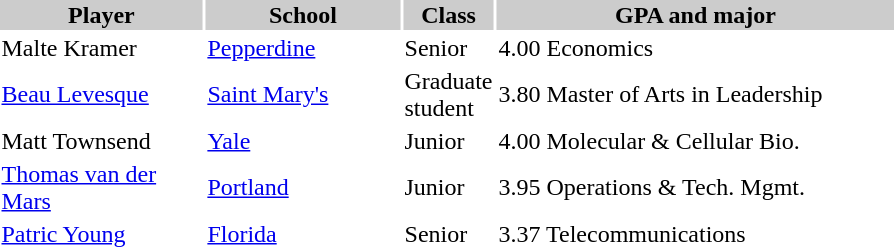<table style="width:600px" "border:'1' 'solid' 'gray' ">
<tr>
<th style="background:#ccc; width:23%;">Player</th>
<th style="background:#ccc; width:22%;">School</th>
<th style="background:#ccc; width:10%;">Class</th>
<th style="background:#ccc; width:45%;">GPA and major</th>
</tr>
<tr>
<td>Malte Kramer</td>
<td><a href='#'>Pepperdine</a></td>
<td>Senior</td>
<td>4.00 Economics</td>
</tr>
<tr>
<td><a href='#'>Beau Levesque</a></td>
<td><a href='#'>Saint Mary's</a></td>
<td>Graduate student</td>
<td>3.80 Master of Arts in Leadership</td>
</tr>
<tr>
<td>Matt Townsend</td>
<td><a href='#'>Yale</a></td>
<td>Junior</td>
<td>4.00 Molecular & Cellular Bio.</td>
</tr>
<tr>
<td><a href='#'>Thomas van der Mars</a></td>
<td><a href='#'>Portland</a></td>
<td>Junior</td>
<td>3.95 Operations & Tech. Mgmt.</td>
</tr>
<tr>
<td><a href='#'>Patric Young</a></td>
<td><a href='#'>Florida</a></td>
<td>Senior</td>
<td>3.37 Telecommunications</td>
</tr>
</table>
